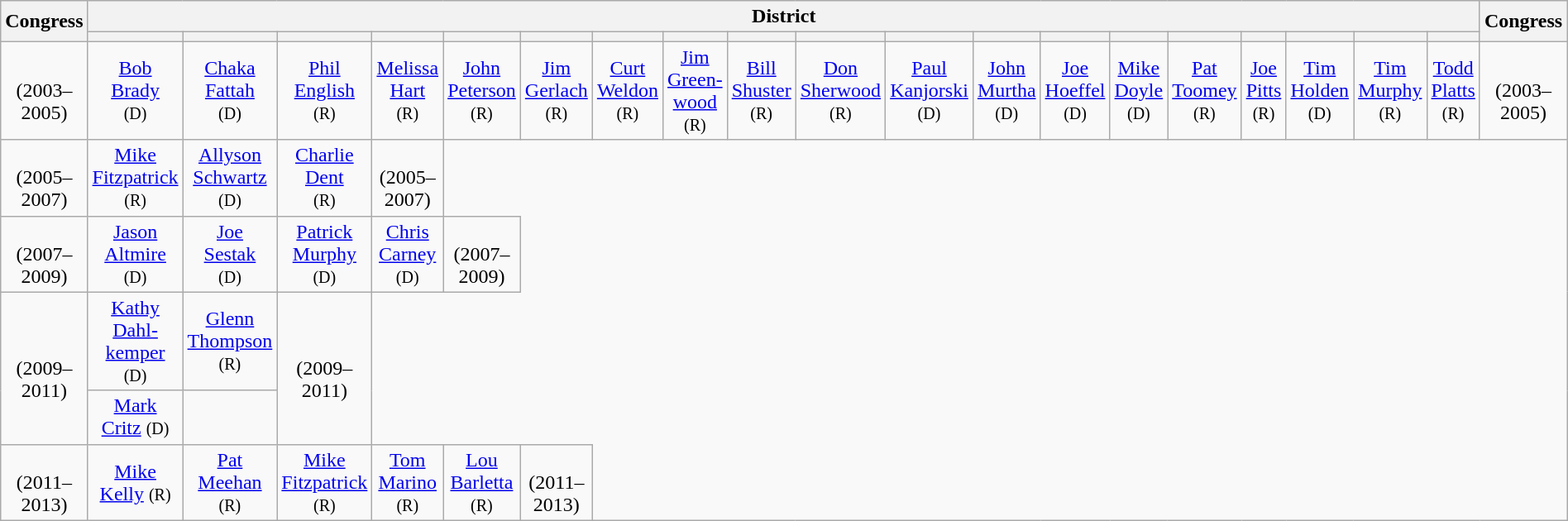<table class=wikitable style="text-align:center">
<tr>
<th rowspan=2>Congress</th>
<th colspan=19>District</th>
<th rowspan=2>Congress</th>
</tr>
<tr>
<th></th>
<th></th>
<th></th>
<th></th>
<th></th>
<th></th>
<th></th>
<th></th>
<th></th>
<th></th>
<th></th>
<th></th>
<th></th>
<th></th>
<th></th>
<th></th>
<th></th>
<th></th>
<th></th>
</tr>
<tr style="height:3em">
<td><strong></strong><br>(2003–2005)</td>
<td><a href='#'>Bob<br>Brady</a><br><small>(D)</small></td>
<td><a href='#'>Chaka<br>Fattah</a><br><small>(D)</small></td>
<td><a href='#'>Phil<br>English</a> <small>(R)</small></td>
<td><a href='#'>Melissa<br>Hart</a><br><small>(R)</small></td>
<td><a href='#'>John<br>Peterson</a><br><small>(R)</small></td>
<td><a href='#'>Jim<br>Gerlach</a><br><small>(R)</small></td>
<td><a href='#'>Curt<br>Weldon</a><br><small>(R)</small></td>
<td><a href='#'>Jim Green-<br>wood</a> <small>(R)</small></td>
<td><a href='#'>Bill<br>Shuster</a><br><small>(R)</small></td>
<td><a href='#'>Don<br>Sherwood</a><br><small>(R)</small></td>
<td><a href='#'>Paul<br>Kanjorski</a><br><small>(D)</small></td>
<td><a href='#'>John<br>Murtha</a><br><small>(D)</small></td>
<td><a href='#'>Joe<br>Hoeffel</a> <small>(D)</small></td>
<td><a href='#'>Mike<br>Doyle</a><br><small>(D)</small></td>
<td><a href='#'>Pat<br>Toomey</a> <small>(R)</small></td>
<td><a href='#'>Joe<br>Pitts</a><br><small>(R)</small></td>
<td><a href='#'>Tim<br>Holden</a><br><small>(D)</small></td>
<td><a href='#'>Tim<br>Murphy</a><br><small>(R)</small></td>
<td><a href='#'>Todd<br>Platts</a><br><small>(R)</small></td>
<td><strong></strong><br>(2003–2005)</td>
</tr>
<tr style="height:3em">
<td><strong></strong><br>(2005–2007)</td>
<td><a href='#'>Mike<br>Fitzpatrick</a> <small>(R)</small></td>
<td><a href='#'>Allyson<br>Schwartz</a><br><small>(D)</small></td>
<td><a href='#'>Charlie<br>Dent</a><br><small>(R)</small></td>
<td><strong></strong><br>(2005–2007)</td>
</tr>
<tr style="height:3em">
<td><strong></strong><br>(2007–2009)</td>
<td><a href='#'>Jason<br>Altmire</a><br><small>(D)</small></td>
<td><a href='#'>Joe<br>Sestak</a><br><small>(D)</small></td>
<td><a href='#'>Patrick<br>Murphy</a><br><small>(D)</small></td>
<td><a href='#'>Chris<br>Carney</a><br><small>(D)</small></td>
<td><strong></strong><br>(2007–2009)</td>
</tr>
<tr style="height:2em">
<td rowspan=2><strong></strong><br>(2009–2011)</td>
<td><a href='#'>Kathy Dahl-<br>kemper</a> <small>(D)</small></td>
<td><a href='#'>Glenn<br>Thompson</a><br><small>(R)</small></td>
<td rowspan=2><strong></strong><br>(2009–2011)</td>
</tr>
<tr style="height:2em">
<td><a href='#'>Mark<br>Critz</a> <small>(D)</small></td>
</tr>
<tr style="height:3em">
<td><strong></strong><br>(2011–2013)</td>
<td><a href='#'>Mike<br>Kelly</a> <small>(R)</small></td>
<td><a href='#'>Pat<br>Meehan</a> <small>(R)</small></td>
<td><a href='#'>Mike<br>Fitzpatrick</a> <small>(R)</small></td>
<td><a href='#'>Tom<br>Marino</a> <small>(R)</small></td>
<td><a href='#'>Lou<br>Barletta</a> <small>(R)</small></td>
<td><strong></strong><br>(2011–2013)</td>
</tr>
</table>
